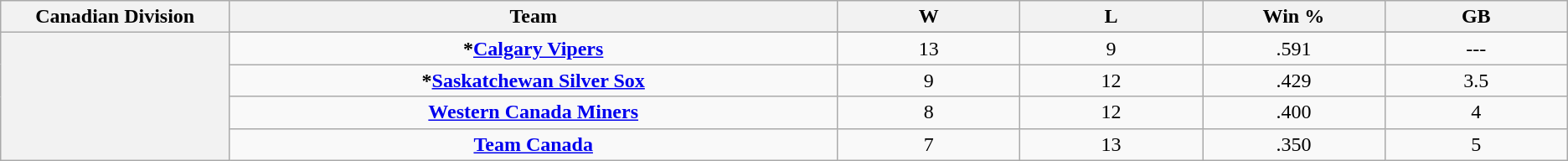<table class="wikitable">
<tr>
<th bgcolor="#DDDDFF" width="3%">Canadian Division</th>
<th bgcolor="#DDDDFF" width="10%">Team</th>
<th bgcolor="#DDDDFF" width="3%">W</th>
<th bgcolor="#DDDDFF" width="3%">L</th>
<th bgcolor="#DDDDFF" width="3%">Win %</th>
<th bgcolor="#DDDDFF" width="3%">GB</th>
</tr>
<tr>
<th rowspan="7"></th>
</tr>
<tr>
<td align=center><strong>*<a href='#'>Calgary Vipers</a></strong></td>
<td align=center>13</td>
<td align=center>9</td>
<td align=center>.591</td>
<td align=center>---</td>
</tr>
<tr>
<td align=center><strong>*<a href='#'>Saskatchewan Silver Sox</a></strong></td>
<td align=center>9</td>
<td align=center>12</td>
<td align=center>.429</td>
<td align=center>3.5</td>
</tr>
<tr>
<td align=center><strong><a href='#'>Western Canada Miners</a></strong></td>
<td align=center>8</td>
<td align=center>12</td>
<td align=center>.400</td>
<td align=center>4</td>
</tr>
<tr>
<td align=center><strong><a href='#'>Team Canada</a></strong></td>
<td align=center>7</td>
<td align=center>13</td>
<td align=center>.350</td>
<td align=center>5</td>
</tr>
</table>
